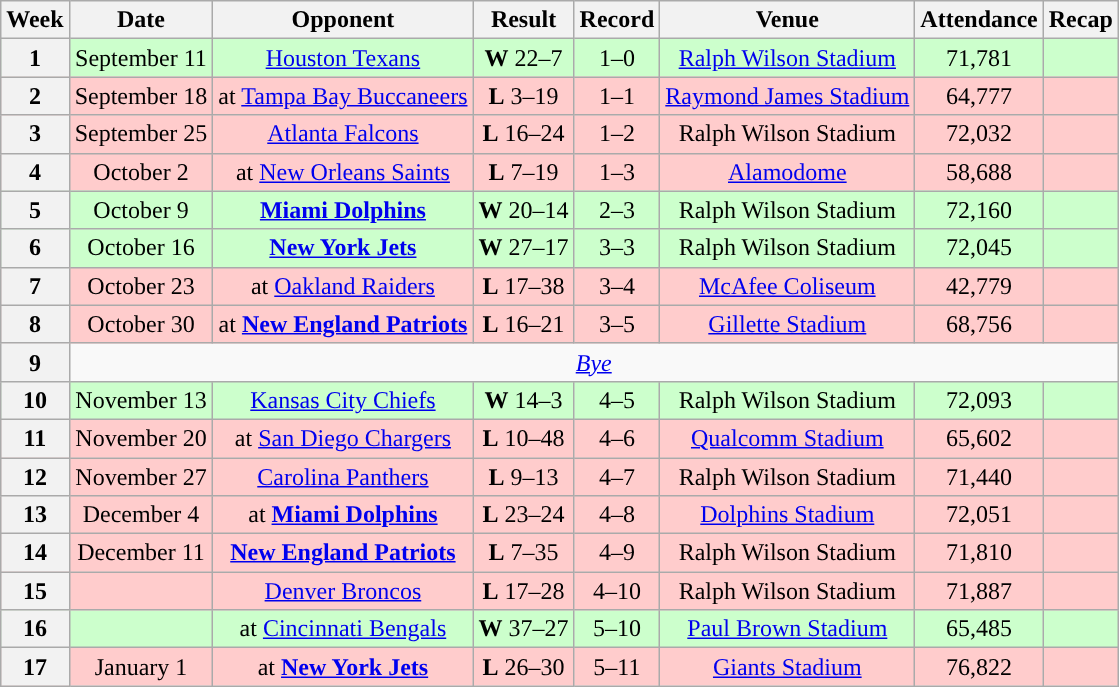<table class="wikitable" style="text-align:center;">
<tr>
<th>Week</th>
<th>Date</th>
<th>Opponent</th>
<th>Result</th>
<th>Record</th>
<th>Venue</th>
<th>Attendance</th>
<th>Recap</th>
</tr>
<tr style="background:#cfc">
<th>1</th>
<td>September 11</td>
<td><a href='#'>Houston Texans</a></td>
<td><strong>W</strong> 22–7</td>
<td>1–0</td>
<td><a href='#'>Ralph Wilson Stadium</a></td>
<td>71,781</td>
<td></td>
</tr>
<tr style="background:#fcc">
<th>2</th>
<td>September 18</td>
<td>at <a href='#'>Tampa Bay Buccaneers</a></td>
<td><strong>L</strong> 3–19</td>
<td>1–1</td>
<td><a href='#'>Raymond James Stadium</a></td>
<td>64,777</td>
<td></td>
</tr>
<tr style="background:#fcc">
<th>3</th>
<td>September 25</td>
<td><a href='#'>Atlanta Falcons</a></td>
<td><strong>L</strong> 16–24</td>
<td>1–2</td>
<td>Ralph Wilson Stadium</td>
<td>72,032</td>
<td></td>
</tr>
<tr style="background:#fcc">
<th>4</th>
<td>October 2</td>
<td>at <a href='#'>New Orleans Saints</a></td>
<td><strong>L</strong> 7–19</td>
<td>1–3</td>
<td><a href='#'>Alamodome</a></td>
<td>58,688</td>
<td></td>
</tr>
<tr style="background:#cfc">
<th>5</th>
<td>October 9</td>
<td><strong><a href='#'>Miami Dolphins</a></strong></td>
<td><strong>W</strong> 20–14</td>
<td>2–3</td>
<td>Ralph Wilson Stadium</td>
<td>72,160</td>
<td></td>
</tr>
<tr style="background:#cfc">
<th>6</th>
<td>October 16</td>
<td><strong><a href='#'>New York Jets</a></strong></td>
<td><strong>W</strong> 27–17</td>
<td>3–3</td>
<td>Ralph Wilson Stadium</td>
<td>72,045</td>
<td></td>
</tr>
<tr style="background:#fcc">
<th>7</th>
<td>October 23</td>
<td>at <a href='#'>Oakland Raiders</a></td>
<td><strong>L</strong> 17–38</td>
<td>3–4</td>
<td><a href='#'>McAfee Coliseum</a></td>
<td>42,779</td>
<td></td>
</tr>
<tr style="background:#fcc">
<th>8</th>
<td>October 30</td>
<td>at <strong><a href='#'>New England Patriots</a></strong></td>
<td><strong>L</strong> 16–21</td>
<td>3–5</td>
<td><a href='#'>Gillette Stadium</a></td>
<td>68,756</td>
<td></td>
</tr>
<tr>
<th>9</th>
<td colspan="7"><em><a href='#'>Bye</a></em></td>
</tr>
<tr style="background:#cfc">
<th>10</th>
<td>November 13</td>
<td><a href='#'>Kansas City Chiefs</a></td>
<td><strong>W</strong> 14–3</td>
<td>4–5</td>
<td>Ralph Wilson Stadium</td>
<td>72,093</td>
<td></td>
</tr>
<tr style="background:#fcc">
<th>11</th>
<td>November 20</td>
<td>at <a href='#'>San Diego Chargers</a></td>
<td><strong>L</strong> 10–48</td>
<td>4–6</td>
<td><a href='#'>Qualcomm Stadium</a></td>
<td>65,602</td>
<td></td>
</tr>
<tr style="background:#fcc">
<th>12</th>
<td>November 27</td>
<td><a href='#'>Carolina Panthers</a></td>
<td><strong>L</strong> 9–13</td>
<td>4–7</td>
<td>Ralph Wilson Stadium</td>
<td>71,440</td>
<td></td>
</tr>
<tr style="background:#fcc">
<th>13</th>
<td>December 4</td>
<td>at <strong><a href='#'>Miami Dolphins</a></strong></td>
<td><strong>L</strong> 23–24</td>
<td>4–8</td>
<td><a href='#'>Dolphins Stadium</a></td>
<td>72,051</td>
<td></td>
</tr>
<tr style="background:#fcc">
<th>14</th>
<td>December 11</td>
<td><strong><a href='#'>New England Patriots</a></strong></td>
<td><strong>L</strong> 7–35</td>
<td>4–9</td>
<td>Ralph Wilson Stadium</td>
<td>71,810</td>
<td></td>
</tr>
<tr style="background:#fcc">
<th>15</th>
<td></td>
<td><a href='#'>Denver Broncos</a></td>
<td><strong>L</strong> 17–28</td>
<td>4–10</td>
<td>Ralph Wilson Stadium</td>
<td>71,887</td>
<td></td>
</tr>
<tr style="background:#cfc">
<th>16</th>
<td></td>
<td>at <a href='#'>Cincinnati Bengals</a></td>
<td><strong>W</strong> 37–27</td>
<td>5–10</td>
<td><a href='#'>Paul Brown Stadium</a></td>
<td>65,485</td>
<td></td>
</tr>
<tr style="background:#fcc">
<th>17</th>
<td>January 1</td>
<td>at <strong><a href='#'>New York Jets</a></strong></td>
<td><strong>L</strong> 26–30</td>
<td>5–11</td>
<td><a href='#'>Giants Stadium</a></td>
<td>76,822</td>
<td></td>
</tr>
</table>
